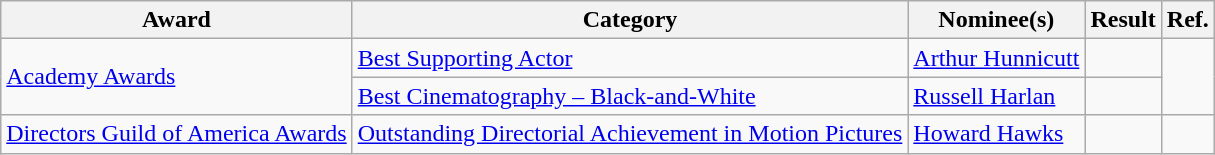<table class="wikitable plainrowheaders">
<tr>
<th>Award</th>
<th>Category</th>
<th>Nominee(s)</th>
<th>Result</th>
<th>Ref.</th>
</tr>
<tr>
<td rowspan="2"><a href='#'>Academy Awards</a></td>
<td><a href='#'>Best Supporting Actor</a></td>
<td><a href='#'>Arthur Hunnicutt</a></td>
<td></td>
<td align="center" rowspan="2"></td>
</tr>
<tr>
<td><a href='#'>Best Cinematography – Black-and-White</a></td>
<td><a href='#'>Russell Harlan</a></td>
<td></td>
</tr>
<tr>
<td><a href='#'>Directors Guild of America Awards</a></td>
<td><a href='#'>Outstanding Directorial Achievement in Motion Pictures</a></td>
<td><a href='#'>Howard Hawks</a></td>
<td></td>
<td align="center"></td>
</tr>
</table>
